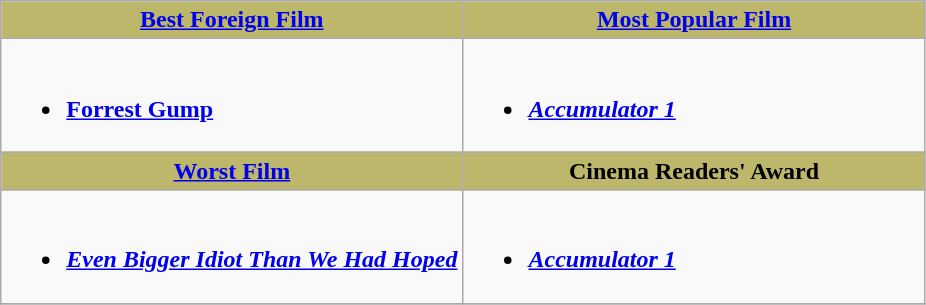<table class=wikitable>
<tr>
<th style="background:#BDB76B; width: 50%"><a href='#'>Best Foreign Film</a></th>
<th style="background:#BDB76B; width: 50%"><a href='#'>Most Popular Film</a></th>
</tr>
<tr>
<td valign="top"><br><ul><li><strong><a href='#'>Forrest Gump</a></strong></li></ul></td>
<td valign="top"><br><ul><li><strong><em><a href='#'>Accumulator 1</a></em></strong></li></ul></td>
</tr>
<tr>
<th style="background:#BDB76B; width: 50%"><a href='#'>Worst Film</a></th>
<th style="background:#BDB76B; width: 50%">Cinema Readers' Award</th>
</tr>
<tr>
<td valign="top"><br><ul><li><strong><em><a href='#'>Even Bigger Idiot Than We Had Hoped</a></em></strong></li></ul></td>
<td valign="top"><br><ul><li><strong><em><a href='#'>Accumulator 1</a></em></strong></li></ul></td>
</tr>
<tr>
</tr>
</table>
